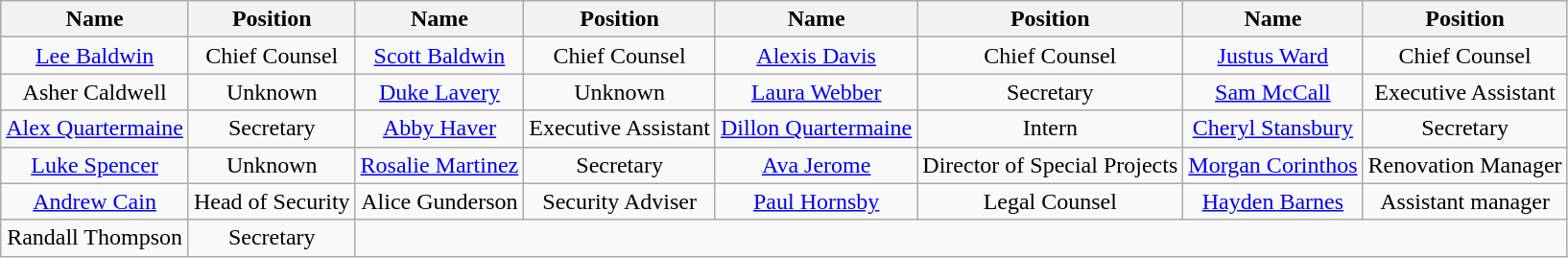<table class="wikitable" style="text-align: center;">
<tr>
<th>Name</th>
<th>Position</th>
<th>Name</th>
<th>Position</th>
<th>Name</th>
<th>Position</th>
<th>Name</th>
<th>Position</th>
</tr>
<tr>
<td><a href='#'>Lee Baldwin</a></td>
<td>Chief Counsel</td>
<td><a href='#'>Scott Baldwin</a></td>
<td>Chief Counsel</td>
<td><a href='#'>Alexis Davis</a></td>
<td>Chief Counsel</td>
<td><a href='#'>Justus Ward</a></td>
<td>Chief Counsel</td>
</tr>
<tr>
<td>Asher Caldwell</td>
<td>Unknown</td>
<td><a href='#'>Duke Lavery</a></td>
<td>Unknown</td>
<td><a href='#'>Laura Webber</a></td>
<td>Secretary</td>
<td><a href='#'>Sam McCall</a></td>
<td>Executive Assistant</td>
</tr>
<tr>
<td><a href='#'>Alex Quartermaine</a></td>
<td>Secretary</td>
<td><a href='#'>Abby Haver</a></td>
<td>Executive Assistant</td>
<td><a href='#'>Dillon Quartermaine</a></td>
<td>Intern</td>
<td><a href='#'>Cheryl Stansbury</a></td>
<td>Secretary</td>
</tr>
<tr>
<td><a href='#'>Luke Spencer</a></td>
<td>Unknown</td>
<td><a href='#'>Rosalie Martinez</a></td>
<td>Secretary</td>
<td><a href='#'>Ava Jerome</a></td>
<td>Director of Special Projects</td>
<td><a href='#'>Morgan Corinthos</a></td>
<td>Renovation Manager</td>
</tr>
<tr>
<td><a href='#'>Andrew Cain</a></td>
<td>Head of Security</td>
<td>Alice Gunderson</td>
<td>Security Adviser</td>
<td><a href='#'>Paul Hornsby</a></td>
<td>Legal Counsel</td>
<td><a href='#'>Hayden Barnes</a></td>
<td>Assistant manager</td>
</tr>
<tr>
<td>Randall Thompson</td>
<td>Secretary</td>
</tr>
</table>
